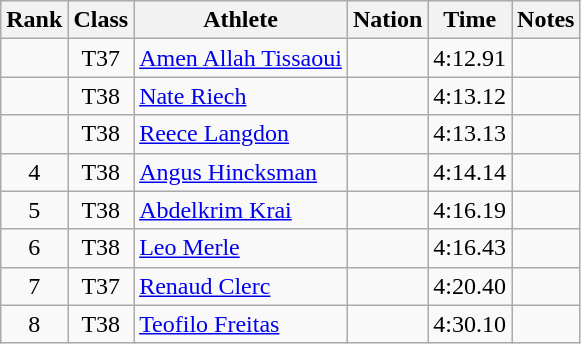<table class="wikitable sortable" style="text-align:center;">
<tr>
<th scope="col">Rank</th>
<th scope="col">Class</th>
<th scope="col">Athlete</th>
<th scope="col">Nation</th>
<th scope="col">Time</th>
<th scope="col">Notes</th>
</tr>
<tr>
<td></td>
<td>T37</td>
<td align=left><a href='#'>Amen Allah Tissaoui</a></td>
<td align=left></td>
<td>4:12.91</td>
<td></td>
</tr>
<tr>
<td></td>
<td>T38</td>
<td align=left><a href='#'>Nate Riech</a></td>
<td align=left></td>
<td>4:13.12</td>
<td></td>
</tr>
<tr>
<td></td>
<td>T38</td>
<td align=left><a href='#'>Reece Langdon</a></td>
<td align=left></td>
<td>4:13.13</td>
<td></td>
</tr>
<tr>
<td>4</td>
<td>T38</td>
<td align=left><a href='#'>Angus Hincksman</a></td>
<td align=left></td>
<td>4:14.14</td>
<td></td>
</tr>
<tr>
<td>5</td>
<td>T38</td>
<td align=left><a href='#'>Abdelkrim Krai</a></td>
<td align=left></td>
<td>4:16.19</td>
<td></td>
</tr>
<tr>
<td>6</td>
<td>T38</td>
<td align=left><a href='#'>Leo Merle</a></td>
<td align=left></td>
<td>4:16.43</td>
<td></td>
</tr>
<tr>
<td>7</td>
<td>T37</td>
<td align=left><a href='#'>Renaud Clerc</a></td>
<td align=left></td>
<td>4:20.40</td>
<td></td>
</tr>
<tr>
<td>8</td>
<td>T38</td>
<td align=left><a href='#'>Teofilo Freitas</a></td>
<td align=left></td>
<td>4:30.10</td>
<td></td>
</tr>
</table>
